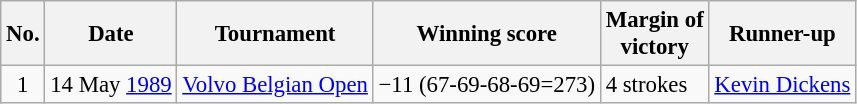<table class="wikitable" style="font-size:95%;">
<tr>
<th>No.</th>
<th>Date</th>
<th>Tournament</th>
<th>Winning score</th>
<th>Margin of<br>victory</th>
<th>Runner-up</th>
</tr>
<tr>
<td align=center>1</td>
<td align=right>14 May <a href='#'>1989</a></td>
<td><a href='#'>Volvo Belgian Open</a></td>
<td>−11 (67-69-68-69=273)</td>
<td>4 strokes</td>
<td> <a href='#'>Kevin Dickens</a></td>
</tr>
</table>
